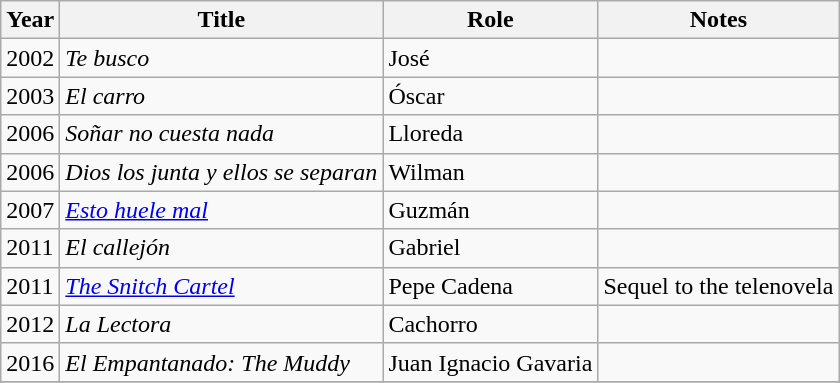<table class="wikitable sortable">
<tr>
<th>Year</th>
<th>Title</th>
<th>Role</th>
<th>Notes</th>
</tr>
<tr>
<td>2002</td>
<td><em>Te busco</em></td>
<td>José</td>
<td></td>
</tr>
<tr>
<td>2003</td>
<td><em>El carro</em></td>
<td>Óscar</td>
<td></td>
</tr>
<tr>
<td>2006</td>
<td><em>Soñar no cuesta nada </em></td>
<td>Lloreda</td>
<td></td>
</tr>
<tr>
<td>2006</td>
<td><em>Dios los junta y ellos se separan</em></td>
<td>Wilman</td>
<td></td>
</tr>
<tr>
<td>2007</td>
<td><em><a href='#'>Esto huele mal</a></em></td>
<td>Guzmán</td>
<td></td>
</tr>
<tr>
<td>2011</td>
<td><em>El callejón</em></td>
<td>Gabriel</td>
<td></td>
</tr>
<tr>
<td>2011</td>
<td><em><a href='#'>The Snitch Cartel</a></em></td>
<td>Pepe Cadena</td>
<td>Sequel to the telenovela</td>
</tr>
<tr>
<td>2012</td>
<td><em>La Lectora</em></td>
<td>Cachorro</td>
<td></td>
</tr>
<tr>
<td>2016</td>
<td><em>El Empantanado: The Muddy</em></td>
<td>Juan Ignacio Gavaria</td>
<td></td>
</tr>
<tr>
</tr>
</table>
